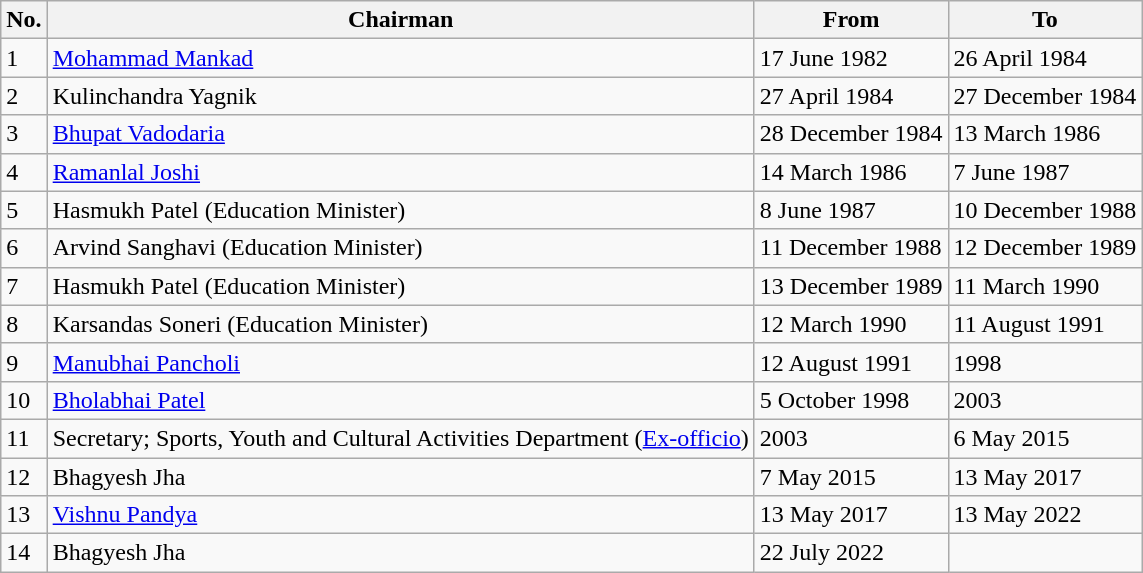<table class="wikitable">
<tr>
<th>No.</th>
<th>Chairman</th>
<th>From</th>
<th>To</th>
</tr>
<tr>
<td>1</td>
<td><a href='#'>Mohammad Mankad</a></td>
<td>17 June 1982</td>
<td>26 April 1984</td>
</tr>
<tr>
<td>2</td>
<td>Kulinchandra Yagnik</td>
<td>27 April 1984</td>
<td>27 December 1984</td>
</tr>
<tr>
<td>3</td>
<td><a href='#'>Bhupat Vadodaria</a></td>
<td>28 December 1984</td>
<td>13 March 1986</td>
</tr>
<tr>
<td>4</td>
<td><a href='#'>Ramanlal Joshi</a></td>
<td>14 March 1986</td>
<td>7 June 1987</td>
</tr>
<tr>
<td>5</td>
<td>Hasmukh Patel (Education Minister)</td>
<td>8 June 1987</td>
<td>10 December 1988</td>
</tr>
<tr>
<td>6</td>
<td>Arvind Sanghavi (Education Minister)</td>
<td>11 December 1988</td>
<td>12 December 1989</td>
</tr>
<tr>
<td>7</td>
<td>Hasmukh Patel (Education Minister)</td>
<td>13 December 1989</td>
<td>11 March 1990</td>
</tr>
<tr>
<td>8</td>
<td>Karsandas Soneri (Education Minister)</td>
<td>12 March 1990</td>
<td>11 August 1991</td>
</tr>
<tr>
<td>9</td>
<td><a href='#'>Manubhai Pancholi</a></td>
<td>12 August 1991</td>
<td>1998</td>
</tr>
<tr>
<td>10</td>
<td><a href='#'>Bholabhai Patel</a></td>
<td>5 October 1998</td>
<td>2003</td>
</tr>
<tr>
<td>11</td>
<td>Secretary; Sports, Youth and Cultural Activities Department (<a href='#'>Ex-officio</a>)</td>
<td>2003</td>
<td>6 May 2015</td>
</tr>
<tr>
<td>12</td>
<td>Bhagyesh Jha</td>
<td>7 May 2015</td>
<td>13 May 2017</td>
</tr>
<tr>
<td>13</td>
<td><a href='#'>Vishnu Pandya</a></td>
<td>13 May 2017</td>
<td>13 May 2022</td>
</tr>
<tr>
<td>14</td>
<td>Bhagyesh Jha</td>
<td>22 July 2022 </td>
</tr>
</table>
